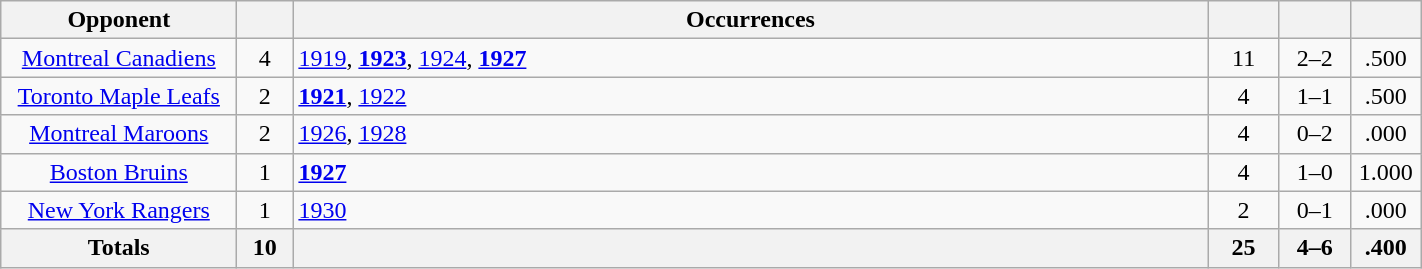<table class="wikitable sortable" style="text-align: center; width: 75%;">
<tr>
<th width="150">Opponent</th>
<th width="30"></th>
<th>Occurrences</th>
<th width="40"></th>
<th width="40"></th>
<th width="40"></th>
</tr>
<tr>
<td><a href='#'>Montreal Canadiens</a></td>
<td>4</td>
<td align=left><a href='#'>1919</a>, <strong><a href='#'>1923</a></strong>, <a href='#'>1924</a>, <strong><a href='#'>1927</a></strong></td>
<td>11</td>
<td>2–2</td>
<td>.500</td>
</tr>
<tr>
<td><a href='#'>Toronto Maple Leafs</a></td>
<td>2</td>
<td align=left><strong><a href='#'>1921</a></strong>, <a href='#'>1922</a></td>
<td>4</td>
<td>1–1</td>
<td>.500</td>
</tr>
<tr>
<td><a href='#'>Montreal Maroons</a></td>
<td>2</td>
<td align=left><a href='#'>1926</a>, <a href='#'>1928</a></td>
<td>4</td>
<td>0–2</td>
<td>.000</td>
</tr>
<tr>
<td><a href='#'>Boston Bruins</a></td>
<td>1</td>
<td align=left><strong><a href='#'>1927</a></strong></td>
<td>4</td>
<td>1–0</td>
<td>1.000</td>
</tr>
<tr>
<td><a href='#'>New York Rangers</a></td>
<td>1</td>
<td align=left><a href='#'>1930</a></td>
<td>2</td>
<td>0–1</td>
<td>.000</td>
</tr>
<tr>
<th width="150">Totals</th>
<th width="30">10</th>
<th></th>
<th width="40">25</th>
<th width="40">4–6</th>
<th width="40">.400</th>
</tr>
</table>
